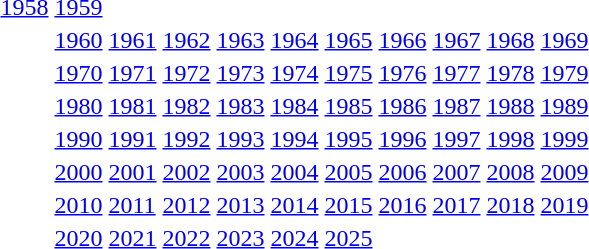<table>
<tr>
<td><a href='#'>1958</a></td>
<td><a href='#'>1959</a></td>
</tr>
<tr>
<td></td>
<td><a href='#'>1960</a></td>
<td><a href='#'>1961</a></td>
<td><a href='#'>1962</a></td>
<td><a href='#'>1963</a></td>
<td><a href='#'>1964</a></td>
<td><a href='#'>1965</a></td>
<td><a href='#'>1966</a></td>
<td><a href='#'>1967</a></td>
<td><a href='#'>1968</a></td>
<td><a href='#'>1969</a></td>
</tr>
<tr>
<td></td>
<td><a href='#'>1970</a></td>
<td><a href='#'>1971</a></td>
<td><a href='#'>1972</a></td>
<td><a href='#'>1973</a></td>
<td><a href='#'>1974</a></td>
<td><a href='#'>1975</a></td>
<td><a href='#'>1976</a></td>
<td><a href='#'>1977</a></td>
<td><a href='#'>1978</a></td>
<td><a href='#'>1979</a></td>
</tr>
<tr>
<td></td>
<td><a href='#'>1980</a></td>
<td><a href='#'>1981</a></td>
<td><a href='#'>1982</a></td>
<td><a href='#'>1983</a></td>
<td><a href='#'>1984</a></td>
<td><a href='#'>1985</a></td>
<td><a href='#'>1986</a></td>
<td><a href='#'>1987</a></td>
<td><a href='#'>1988</a></td>
<td><a href='#'>1989</a></td>
</tr>
<tr>
<td></td>
<td><a href='#'>1990</a></td>
<td><a href='#'>1991</a></td>
<td><a href='#'>1992</a></td>
<td><a href='#'>1993</a></td>
<td><a href='#'>1994</a></td>
<td><a href='#'>1995</a></td>
<td><a href='#'>1996</a></td>
<td><a href='#'>1997</a></td>
<td><a href='#'>1998</a></td>
<td><a href='#'>1999</a></td>
</tr>
<tr>
<td></td>
<td><a href='#'>2000</a></td>
<td><a href='#'>2001</a></td>
<td><a href='#'>2002</a></td>
<td><a href='#'>2003</a></td>
<td><a href='#'>2004</a></td>
<td><a href='#'>2005</a></td>
<td><a href='#'>2006</a></td>
<td><a href='#'>2007</a></td>
<td><a href='#'>2008</a></td>
<td><a href='#'>2009</a></td>
</tr>
<tr>
<td></td>
<td><a href='#'>2010</a></td>
<td><a href='#'>2011</a></td>
<td><a href='#'>2012</a></td>
<td><a href='#'>2013</a></td>
<td><a href='#'>2014</a></td>
<td><a href='#'>2015</a></td>
<td><a href='#'>2016</a></td>
<td><a href='#'>2017</a></td>
<td><a href='#'>2018</a></td>
<td><a href='#'>2019</a></td>
</tr>
<tr>
<td></td>
<td><a href='#'>2020</a></td>
<td><a href='#'>2021</a></td>
<td><a href='#'>2022</a></td>
<td><a href='#'>2023</a></td>
<td><a href='#'>2024</a></td>
<td><a href='#'>2025</a></td>
</tr>
</table>
